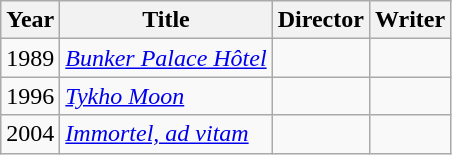<table class="wikitable">
<tr>
<th>Year</th>
<th>Title</th>
<th>Director</th>
<th>Writer</th>
</tr>
<tr>
<td>1989</td>
<td><em><a href='#'>Bunker Palace Hôtel</a></em></td>
<td></td>
<td></td>
</tr>
<tr>
<td>1996</td>
<td><em><a href='#'>Tykho Moon</a></em></td>
<td></td>
<td></td>
</tr>
<tr>
<td>2004</td>
<td><em><a href='#'>Immortel, ad vitam</a></em></td>
<td></td>
<td></td>
</tr>
</table>
